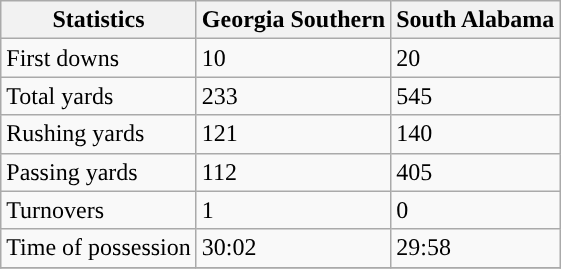<table class="wikitable">
<tr>
<th>Statistics</th>
<th>Georgia Southern</th>
<th>South Alabama</th>
</tr>
<tr>
<td>First downs</td>
<td>10</td>
<td>20</td>
</tr>
<tr>
<td>Total yards</td>
<td>233</td>
<td>545</td>
</tr>
<tr>
<td>Rushing yards</td>
<td>121</td>
<td>140</td>
</tr>
<tr>
<td>Passing yards</td>
<td>112</td>
<td>405</td>
</tr>
<tr>
<td>Turnovers</td>
<td>1</td>
<td>0</td>
</tr>
<tr>
<td>Time of possession</td>
<td>30:02</td>
<td>29:58</td>
</tr>
<tr>
</tr>
</table>
